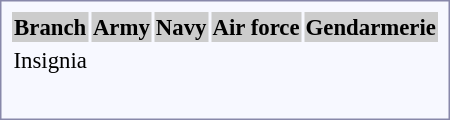<table style="border:1px solid #8888aa; background-color:#f7f8ff; padding:5px; font-size:95%; margin: 0px 12px 12px 0px; text-align:center;">
<tr bgcolor="#CCCCCC">
<th>Branch</th>
<th>Army</th>
<th>Navy</th>
<th>Air force</th>
<th>Gendarmerie</th>
</tr>
<tr>
<td>Insignia</td>
<td></td>
<td></td>
<td></td>
<td></td>
</tr>
<tr>
<td></td>
<td colspan=4><br></td>
</tr>
</table>
